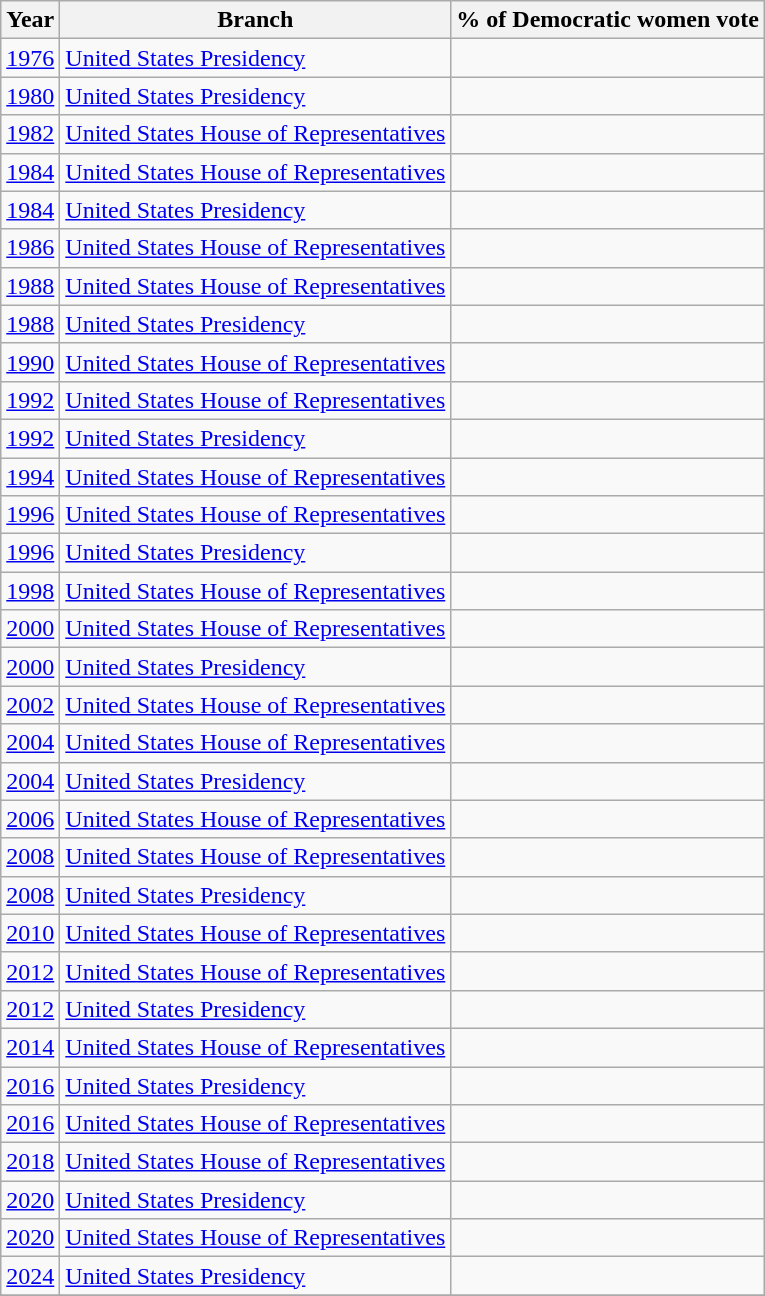<table class="wikitable sortable collapsible">
<tr>
<th>Year</th>
<th>Branch</th>
<th colspan="2">% of Democratic women vote</th>
</tr>
<tr>
<td><a href='#'>1976</a></td>
<td><a href='#'>United States Presidency</a></td>
<td align=right></td>
</tr>
<tr>
<td><a href='#'>1980</a></td>
<td><a href='#'>United States Presidency</a></td>
<td align=right></td>
</tr>
<tr>
<td><a href='#'>1982</a></td>
<td><a href='#'>United States House of Representatives</a></td>
<td align=right></td>
</tr>
<tr>
<td><a href='#'>1984</a></td>
<td><a href='#'>United States House of Representatives</a></td>
<td align=right></td>
</tr>
<tr>
<td><a href='#'>1984</a></td>
<td><a href='#'>United States Presidency</a></td>
<td align=right></td>
</tr>
<tr>
<td><a href='#'>1986</a></td>
<td><a href='#'>United States House of Representatives</a></td>
<td align=right></td>
</tr>
<tr>
<td><a href='#'>1988</a></td>
<td><a href='#'>United States House of Representatives</a></td>
<td align=right></td>
</tr>
<tr>
<td><a href='#'>1988</a></td>
<td><a href='#'>United States Presidency</a></td>
<td align=right></td>
</tr>
<tr>
<td><a href='#'>1990</a></td>
<td><a href='#'>United States House of Representatives</a></td>
<td align=right></td>
</tr>
<tr>
<td><a href='#'>1992</a></td>
<td><a href='#'>United States House of Representatives</a></td>
<td align=right></td>
</tr>
<tr>
<td><a href='#'>1992</a></td>
<td><a href='#'>United States Presidency</a></td>
<td align=right></td>
</tr>
<tr>
<td><a href='#'>1994</a></td>
<td><a href='#'>United States House of Representatives</a></td>
<td align=right></td>
</tr>
<tr>
<td><a href='#'>1996</a></td>
<td><a href='#'>United States House of Representatives</a></td>
<td align=right></td>
</tr>
<tr>
<td><a href='#'>1996</a></td>
<td><a href='#'>United States Presidency</a></td>
<td align=right></td>
</tr>
<tr>
<td><a href='#'>1998</a></td>
<td><a href='#'>United States House of Representatives</a></td>
<td align=right></td>
</tr>
<tr>
<td><a href='#'>2000</a></td>
<td><a href='#'>United States House of Representatives</a></td>
<td align=right></td>
</tr>
<tr>
<td><a href='#'>2000</a></td>
<td><a href='#'>United States Presidency</a></td>
<td align=right></td>
</tr>
<tr>
<td><a href='#'>2002</a></td>
<td><a href='#'>United States House of Representatives</a></td>
<td align=right></td>
</tr>
<tr>
<td><a href='#'>2004</a></td>
<td><a href='#'>United States House of Representatives</a></td>
<td align=right></td>
</tr>
<tr>
<td><a href='#'>2004</a></td>
<td><a href='#'>United States Presidency</a></td>
<td align=right></td>
</tr>
<tr>
<td><a href='#'>2006</a></td>
<td><a href='#'>United States House of Representatives</a></td>
<td align=right></td>
</tr>
<tr>
<td><a href='#'>2008</a></td>
<td><a href='#'>United States House of Representatives</a></td>
<td align=right></td>
</tr>
<tr>
<td><a href='#'>2008</a></td>
<td><a href='#'>United States Presidency</a></td>
<td align=right></td>
</tr>
<tr>
<td><a href='#'>2010</a></td>
<td><a href='#'>United States House of Representatives</a></td>
<td align=right></td>
</tr>
<tr>
<td><a href='#'>2012</a></td>
<td><a href='#'>United States House of Representatives</a></td>
<td align=right></td>
</tr>
<tr>
<td><a href='#'>2012</a></td>
<td><a href='#'>United States Presidency</a></td>
<td align=right></td>
</tr>
<tr>
<td><a href='#'>2014</a></td>
<td><a href='#'>United States House of Representatives</a></td>
<td align=right></td>
</tr>
<tr>
<td><a href='#'>2016</a></td>
<td><a href='#'>United States Presidency</a></td>
<td align=right></td>
</tr>
<tr>
<td><a href='#'>2016</a></td>
<td><a href='#'>United States House of Representatives</a></td>
<td align=right></td>
</tr>
<tr>
<td><a href='#'>2018</a></td>
<td><a href='#'>United States House of Representatives</a></td>
<td align=right></td>
</tr>
<tr>
<td><a href='#'>2020</a></td>
<td><a href='#'>United States Presidency</a></td>
<td align=right></td>
</tr>
<tr>
<td><a href='#'>2020</a></td>
<td><a href='#'>United States House of Representatives</a></td>
<td align=right></td>
</tr>
<tr>
<td><a href='#'>2024</a></td>
<td><a href='#'>United States Presidency</a></td>
<td align=right></td>
</tr>
<tr>
</tr>
</table>
